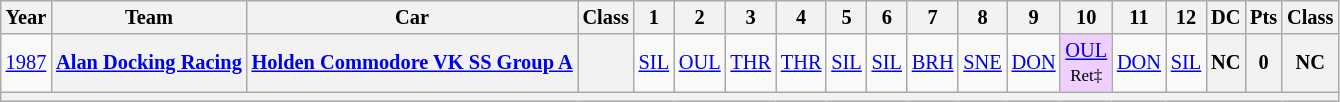<table class="wikitable" style="text-align:center; font-size:85%">
<tr>
<th>Year</th>
<th>Team</th>
<th>Car</th>
<th>Class</th>
<th>1</th>
<th>2</th>
<th>3</th>
<th>4</th>
<th>5</th>
<th>6</th>
<th>7</th>
<th>8</th>
<th>9</th>
<th>10</th>
<th>11</th>
<th>12</th>
<th>DC</th>
<th>Pts</th>
<th>Class</th>
</tr>
<tr>
<td><a href='#'>1987</a></td>
<th nowrap><a href='#'>Alan Docking Racing</a></th>
<th nowrap><a href='#'>Holden Commodore VK SS Group A</a></th>
<th><span></span></th>
<td><a href='#'>SIL</a></td>
<td><a href='#'>OUL</a></td>
<td><a href='#'>THR</a></td>
<td><a href='#'>THR</a></td>
<td><a href='#'>SIL</a></td>
<td><a href='#'>SIL</a></td>
<td><a href='#'>BRH</a></td>
<td><a href='#'>SNE</a></td>
<td><a href='#'>DON</a></td>
<td style="background:#EFCFFF;"><a href='#'>OUL</a><br><small>Ret‡</small></td>
<td><a href='#'>DON</a></td>
<td><a href='#'>SIL</a></td>
<th>NC</th>
<th>0</th>
<th>NC</th>
</tr>
<tr>
<th colspan="19"></th>
</tr>
</table>
